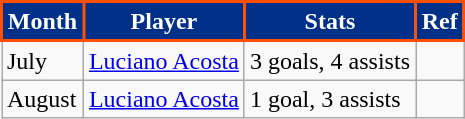<table class=wikitable>
<tr>
<th style="background:#003087; color:#FFFFFF; border:2px solid #FE5000;" scope="col">Month</th>
<th style="background:#003087; color:#FFFFFF; border:2px solid #FE5000;" scope="col">Player</th>
<th style="background:#003087; color:#FFFFFF; border:2px solid #FE5000;" scope="col">Stats</th>
<th style="background:#003087; color:#FFFFFF; border:2px solid #FE5000;" scope="col">Ref</th>
</tr>
<tr>
<td>July</td>
<td> <a href='#'>Luciano Acosta</a></td>
<td>3 goals, 4 assists</td>
<td></td>
</tr>
<tr>
<td>August</td>
<td> <a href='#'>Luciano Acosta</a></td>
<td>1 goal, 3 assists</td>
<td></td>
</tr>
</table>
